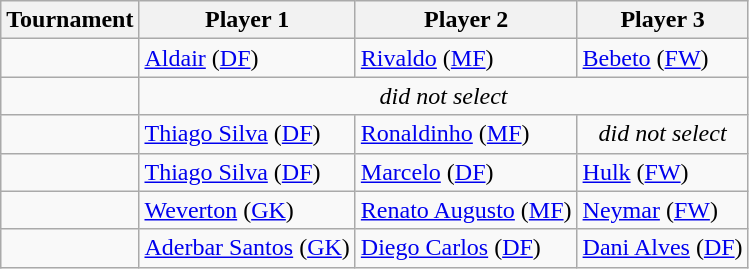<table class="wikitable">
<tr>
<th>Tournament</th>
<th>Player 1</th>
<th>Player 2</th>
<th>Player 3</th>
</tr>
<tr>
<td></td>
<td><a href='#'>Aldair</a> (<a href='#'>DF</a>)</td>
<td><a href='#'>Rivaldo</a> (<a href='#'>MF</a>)</td>
<td><a href='#'>Bebeto</a> (<a href='#'>FW</a>)</td>
</tr>
<tr>
<td></td>
<td colspan="3" align="center"><em>did not select</em></td>
</tr>
<tr>
<td></td>
<td><a href='#'>Thiago Silva</a> (<a href='#'>DF</a>)</td>
<td><a href='#'>Ronaldinho</a> (<a href='#'>MF</a>)</td>
<td align="center"><em>did not select</em></td>
</tr>
<tr>
<td></td>
<td><a href='#'>Thiago Silva</a> (<a href='#'>DF</a>)</td>
<td><a href='#'>Marcelo</a> (<a href='#'>DF</a>)</td>
<td><a href='#'>Hulk</a> (<a href='#'>FW</a>)</td>
</tr>
<tr>
<td></td>
<td><a href='#'>Weverton</a> (<a href='#'>GK</a>)</td>
<td><a href='#'>Renato Augusto</a> (<a href='#'>MF</a>)</td>
<td><a href='#'>Neymar</a> (<a href='#'>FW</a>)</td>
</tr>
<tr>
<td></td>
<td><a href='#'>Aderbar Santos</a> (<a href='#'>GK</a>)</td>
<td><a href='#'>Diego Carlos</a> (<a href='#'>DF</a>)</td>
<td><a href='#'>Dani Alves</a> (<a href='#'>DF</a>)</td>
</tr>
</table>
